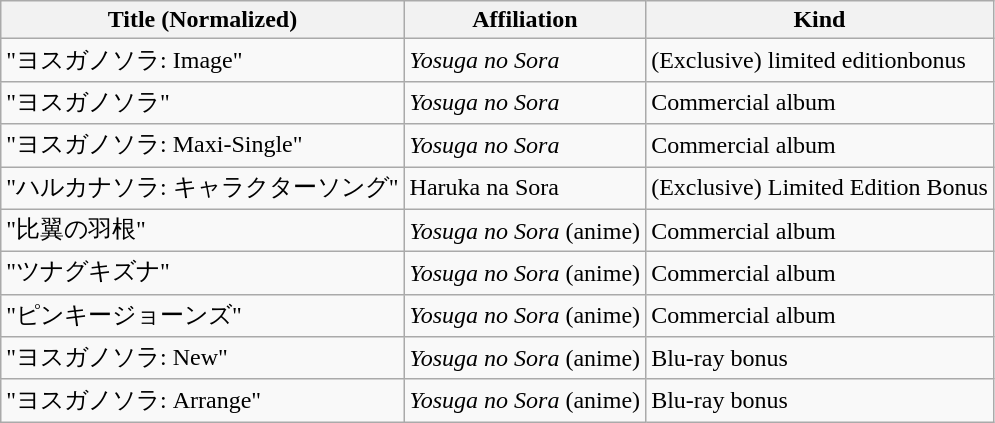<table class="wikitable">
<tr>
<th>Title (Normalized)</th>
<th>Affiliation</th>
<th>Kind</th>
</tr>
<tr>
<td>"ヨスガノソラ: Image"</td>
<td><em>Yosuga no Sora</em></td>
<td>(Exclusive) limited editionbonus</td>
</tr>
<tr>
<td>"ヨスガノソラ"</td>
<td><em>Yosuga no Sora</em></td>
<td>Commercial album</td>
</tr>
<tr>
<td>"ヨスガノソラ: Maxi-Single"</td>
<td><em>Yosuga no Sora</em></td>
<td>Commercial album</td>
</tr>
<tr>
<td>"ハルカナソラ: キャラクターソング"</td>
<td>Haruka na Sora</td>
<td>(Exclusive) Limited Edition Bonus</td>
</tr>
<tr>
<td>"比翼の羽根"</td>
<td><em>Yosuga no Sora</em> (anime)</td>
<td>Commercial album</td>
</tr>
<tr>
<td>"ツナグキズナ"</td>
<td><em>Yosuga no Sora</em> (anime)</td>
<td>Commercial album</td>
</tr>
<tr>
<td>"ピンキージョーンズ"</td>
<td><em>Yosuga no Sora</em> (anime)</td>
<td>Commercial album</td>
</tr>
<tr>
<td>"ヨスガノソラ: New"</td>
<td><em>Yosuga no Sora</em> (anime)</td>
<td>Blu-ray bonus</td>
</tr>
<tr>
<td>"ヨスガノソラ: Arrange"</td>
<td><em>Yosuga no Sora</em> (anime)</td>
<td>Blu-ray bonus</td>
</tr>
</table>
